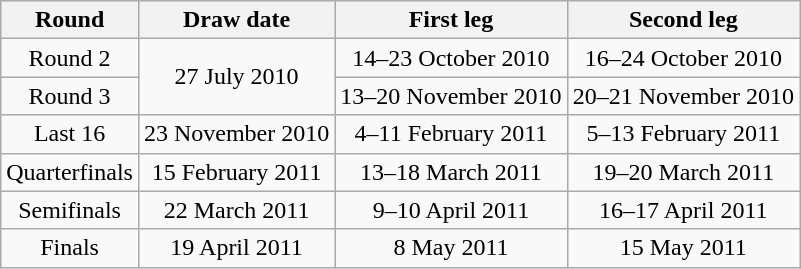<table class="wikitable" border="1">
<tr align="center">
<th>Round</th>
<th>Draw date</th>
<th>First leg</th>
<th>Second leg</th>
</tr>
<tr align="center">
<td>Round 2</td>
<td rowspan="2">27 July 2010</td>
<td>14–23 October 2010</td>
<td>16–24 October 2010</td>
</tr>
<tr align="center">
<td>Round 3</td>
<td>13–20 November 2010</td>
<td>20–21 November 2010</td>
</tr>
<tr align="center">
<td>Last 16</td>
<td>23 November 2010</td>
<td>4–11 February 2011</td>
<td>5–13 February 2011</td>
</tr>
<tr align="center">
<td>Quarterfinals</td>
<td>15 February 2011</td>
<td>13–18 March 2011</td>
<td>19–20 March 2011</td>
</tr>
<tr align="center">
<td>Semifinals</td>
<td>22 March 2011</td>
<td>9–10 April 2011</td>
<td>16–17 April 2011</td>
</tr>
<tr align="center">
<td>Finals</td>
<td>19 April 2011</td>
<td>8 May 2011</td>
<td>15 May 2011</td>
</tr>
</table>
